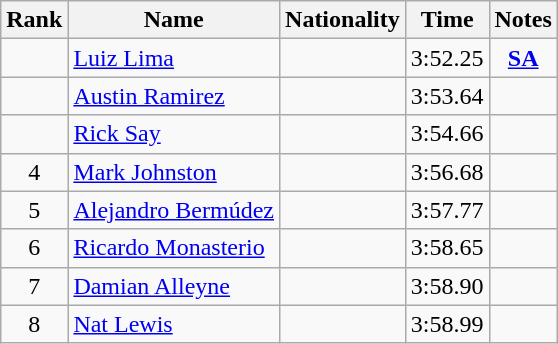<table class="wikitable sortable" style="text-align:center">
<tr>
<th>Rank</th>
<th>Name</th>
<th>Nationality</th>
<th>Time</th>
<th>Notes</th>
</tr>
<tr>
<td></td>
<td align=left><a href='#'>Luiz Lima</a></td>
<td align=left></td>
<td>3:52.25</td>
<td><strong><a href='#'>SA</a></strong></td>
</tr>
<tr>
<td></td>
<td align=left><a href='#'>Austin Ramirez</a></td>
<td align=left></td>
<td>3:53.64</td>
<td></td>
</tr>
<tr>
<td></td>
<td align=left><a href='#'>Rick Say</a></td>
<td align=left></td>
<td>3:54.66</td>
<td></td>
</tr>
<tr>
<td>4</td>
<td align=left><a href='#'>Mark Johnston</a></td>
<td align=left></td>
<td>3:56.68</td>
<td></td>
</tr>
<tr>
<td>5</td>
<td align=left><a href='#'>Alejandro Bermúdez</a></td>
<td align=left></td>
<td>3:57.77</td>
<td></td>
</tr>
<tr>
<td>6</td>
<td align=left><a href='#'>Ricardo Monasterio</a></td>
<td align=left></td>
<td>3:58.65</td>
<td></td>
</tr>
<tr>
<td>7</td>
<td align=left><a href='#'>Damian Alleyne</a></td>
<td align=left></td>
<td>3:58.90</td>
<td></td>
</tr>
<tr>
<td>8</td>
<td align=left><a href='#'>Nat Lewis</a></td>
<td align=left></td>
<td>3:58.99</td>
<td></td>
</tr>
</table>
